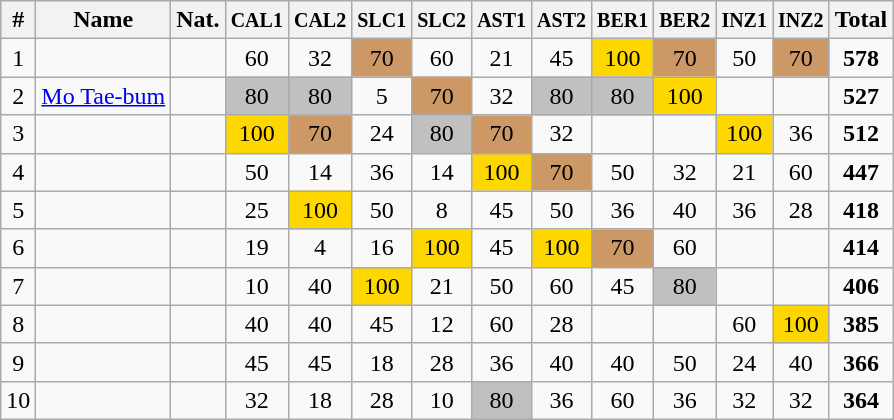<table class="wikitable sortable" style="text-align:center;">
<tr>
<th>#</th>
<th>Name</th>
<th>Nat.</th>
<th><small>CAL1</small></th>
<th><small>CAL2</small></th>
<th><small>SLC1</small></th>
<th><small>SLC2</small></th>
<th><small>AST1</small></th>
<th><small>AST2</small></th>
<th><small>BER1</small></th>
<th><small>BER2</small></th>
<th><small>INZ1</small></th>
<th><small>INZ2</small></th>
<th>Total</th>
</tr>
<tr>
<td>1</td>
<td align=left></td>
<td></td>
<td>60</td>
<td>32</td>
<td bgcolor=cc9966>70</td>
<td>60</td>
<td>21</td>
<td>45</td>
<td bgcolor=gold>100</td>
<td bgcolor=cc9966>70</td>
<td>50</td>
<td bgcolor=cc9966>70</td>
<td><strong>578</strong></td>
</tr>
<tr>
<td>2</td>
<td align=left><a href='#'>Mo Tae-bum</a></td>
<td></td>
<td bgcolor=silver>80</td>
<td bgcolor=silver>80</td>
<td>5</td>
<td bgcolor=cc9966>70</td>
<td>32</td>
<td bgcolor=silver>80</td>
<td bgcolor=silver>80</td>
<td bgcolor=gold>100</td>
<td></td>
<td></td>
<td><strong>527</strong></td>
</tr>
<tr>
<td>3</td>
<td align=left></td>
<td></td>
<td bgcolor=gold>100</td>
<td bgcolor=cc9966>70</td>
<td>24</td>
<td bgcolor=silver>80</td>
<td bgcolor=cc9966>70</td>
<td>32</td>
<td></td>
<td></td>
<td bgcolor=gold>100</td>
<td>36</td>
<td><strong>512</strong></td>
</tr>
<tr>
<td>4</td>
<td align=left></td>
<td></td>
<td>50</td>
<td>14</td>
<td>36</td>
<td>14</td>
<td bgcolor=gold>100</td>
<td bgcolor=cc9966>70</td>
<td>50</td>
<td>32</td>
<td>21</td>
<td>60</td>
<td><strong>447</strong></td>
</tr>
<tr>
<td>5</td>
<td align=left></td>
<td></td>
<td>25</td>
<td bgcolor=gold>100</td>
<td>50</td>
<td>8</td>
<td>45</td>
<td>50</td>
<td>36</td>
<td>40</td>
<td>36</td>
<td>28</td>
<td><strong>418</strong></td>
</tr>
<tr>
<td>6</td>
<td align=left></td>
<td></td>
<td>19</td>
<td>4</td>
<td>16</td>
<td bgcolor=gold>100</td>
<td>45</td>
<td bgcolor=gold>100</td>
<td bgcolor=cc9966>70</td>
<td>60</td>
<td></td>
<td></td>
<td><strong>414</strong></td>
</tr>
<tr>
<td>7</td>
<td align=left></td>
<td></td>
<td>10</td>
<td>40</td>
<td bgcolor=gold>100</td>
<td>21</td>
<td>50</td>
<td>60</td>
<td>45</td>
<td bgcolor=silver>80</td>
<td></td>
<td></td>
<td><strong>406</strong></td>
</tr>
<tr>
<td>8</td>
<td align=left></td>
<td></td>
<td>40</td>
<td>40</td>
<td>45</td>
<td>12</td>
<td>60</td>
<td>28</td>
<td></td>
<td></td>
<td>60</td>
<td bgcolor=gold>100</td>
<td><strong>385</strong></td>
</tr>
<tr>
<td>9</td>
<td align=left></td>
<td></td>
<td>45</td>
<td>45</td>
<td>18</td>
<td>28</td>
<td>36</td>
<td>40</td>
<td>40</td>
<td>50</td>
<td>24</td>
<td>40</td>
<td><strong>366</strong></td>
</tr>
<tr>
<td>10</td>
<td align=left></td>
<td></td>
<td>32</td>
<td>18</td>
<td>28</td>
<td>10</td>
<td bgcolor=silver>80</td>
<td>36</td>
<td>60</td>
<td>36</td>
<td>32</td>
<td>32</td>
<td><strong>364</strong></td>
</tr>
</table>
